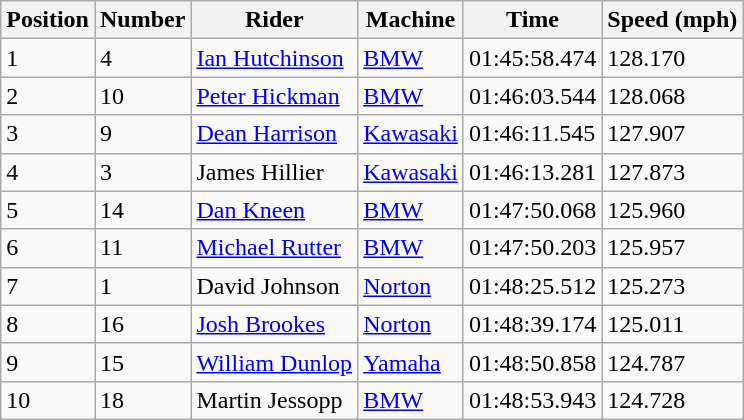<table class="wikitable">
<tr>
<th>Position</th>
<th>Number</th>
<th>Rider</th>
<th>Machine</th>
<th>Time</th>
<th>Speed (mph)</th>
</tr>
<tr>
<td>1</td>
<td>4</td>
<td> <a href='#'>Ian Hutchinson</a></td>
<td><a href='#'>BMW</a></td>
<td>01:45:58.474</td>
<td>128.170</td>
</tr>
<tr>
<td>2</td>
<td>10</td>
<td> <a href='#'>Peter Hickman</a></td>
<td><a href='#'>BMW</a></td>
<td>01:46:03.544</td>
<td>128.068</td>
</tr>
<tr>
<td>3</td>
<td>9</td>
<td> <a href='#'>Dean Harrison</a></td>
<td><a href='#'>Kawasaki</a></td>
<td>01:46:11.545</td>
<td>127.907</td>
</tr>
<tr>
<td>4</td>
<td>3</td>
<td> James Hillier</td>
<td><a href='#'>Kawasaki</a></td>
<td>01:46:13.281</td>
<td>127.873</td>
</tr>
<tr>
<td>5</td>
<td>14</td>
<td> <a href='#'>Dan Kneen</a></td>
<td><a href='#'>BMW</a></td>
<td>01:47:50.068</td>
<td>125.960</td>
</tr>
<tr>
<td>6</td>
<td>11</td>
<td> <a href='#'>Michael Rutter</a></td>
<td><a href='#'>BMW</a></td>
<td>01:47:50.203</td>
<td>125.957</td>
</tr>
<tr>
<td>7</td>
<td>1</td>
<td> David Johnson</td>
<td><a href='#'>Norton</a></td>
<td>01:48:25.512</td>
<td>125.273</td>
</tr>
<tr>
<td>8</td>
<td>16</td>
<td> <a href='#'>Josh Brookes</a></td>
<td><a href='#'>Norton</a></td>
<td>01:48:39.174</td>
<td>125.011</td>
</tr>
<tr>
<td>9</td>
<td>15</td>
<td> <a href='#'>William Dunlop</a></td>
<td><a href='#'>Yamaha</a></td>
<td>01:48:50.858</td>
<td>124.787</td>
</tr>
<tr>
<td>10</td>
<td>18</td>
<td> Martin Jessopp</td>
<td><a href='#'>BMW</a></td>
<td>01:48:53.943</td>
<td>124.728</td>
</tr>
</table>
